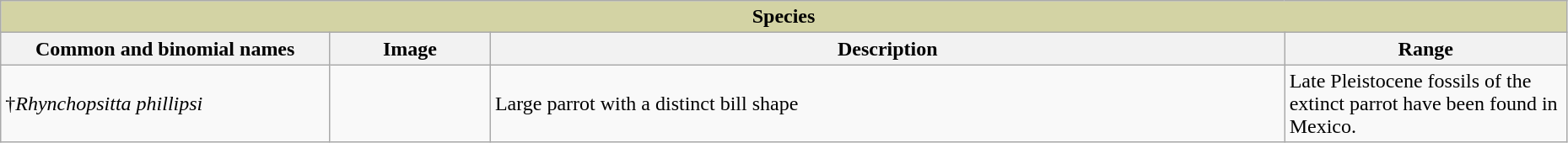<table width = 98% class="wikitable">
<tr>
<th align="center" style="background-color: #D3D3A4" colspan ="4"><strong>Species</strong></th>
</tr>
<tr>
<th width = "21%">Common and binomial names</th>
<th>Image</th>
<th align="center">Description</th>
<th width = "18%">Range</th>
</tr>
<tr>
<td>†<em>Rhynchopsitta phillipsi</em></td>
<td></td>
<td>Large parrot with a distinct bill shape</td>
<td>Late Pleistocene fossils of the extinct parrot have been found in Mexico.</td>
</tr>
</table>
